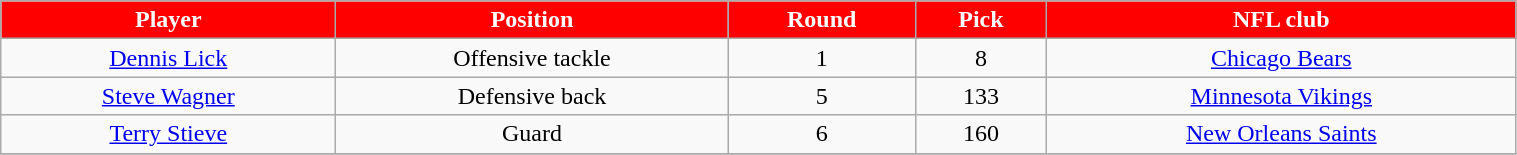<table class="wikitable" width="80%">
<tr align="center"  style="background:red;color:#FFFFFF;">
<td><strong>Player</strong></td>
<td><strong>Position</strong></td>
<td><strong>Round</strong></td>
<td><strong>Pick</strong></td>
<td><strong>NFL club</strong></td>
</tr>
<tr align="center" bgcolor="">
<td><a href='#'>Dennis Lick</a></td>
<td>Offensive tackle</td>
<td>1</td>
<td>8</td>
<td><a href='#'>Chicago Bears</a></td>
</tr>
<tr align="center" bgcolor="">
<td><a href='#'>Steve Wagner</a></td>
<td>Defensive back</td>
<td>5</td>
<td>133</td>
<td><a href='#'>Minnesota Vikings</a></td>
</tr>
<tr align="center" bgcolor="">
<td><a href='#'>Terry Stieve</a></td>
<td>Guard</td>
<td>6</td>
<td>160</td>
<td><a href='#'>New Orleans Saints</a></td>
</tr>
<tr align="center" bgcolor="">
</tr>
</table>
